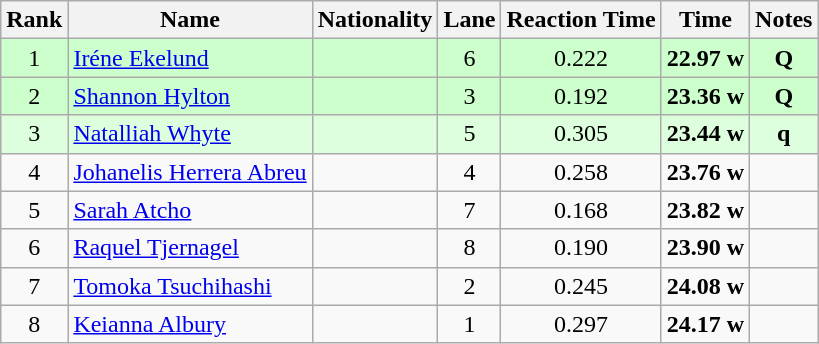<table class="wikitable sortable" style="text-align:center">
<tr>
<th>Rank</th>
<th>Name</th>
<th>Nationality</th>
<th>Lane</th>
<th>Reaction Time</th>
<th>Time</th>
<th>Notes</th>
</tr>
<tr bgcolor=ccffcc>
<td>1</td>
<td align=left><a href='#'>Iréne Ekelund</a></td>
<td align=left></td>
<td>6</td>
<td>0.222</td>
<td><strong>22.97</strong> <strong>w</strong></td>
<td><strong>Q</strong></td>
</tr>
<tr bgcolor=ccffcc>
<td>2</td>
<td align=left><a href='#'>Shannon Hylton</a></td>
<td align=left></td>
<td>3</td>
<td>0.192</td>
<td><strong>23.36</strong> <strong>w</strong></td>
<td><strong>Q</strong></td>
</tr>
<tr bgcolor=ddffdd>
<td>3</td>
<td align=left><a href='#'>Natalliah Whyte</a></td>
<td align=left></td>
<td>5</td>
<td>0.305</td>
<td><strong>23.44</strong> <strong>w</strong></td>
<td><strong>q</strong></td>
</tr>
<tr>
<td>4</td>
<td align=left><a href='#'>Johanelis Herrera Abreu</a></td>
<td align=left></td>
<td>4</td>
<td>0.258</td>
<td><strong>23.76</strong> <strong>w</strong></td>
<td></td>
</tr>
<tr>
<td>5</td>
<td align=left><a href='#'>Sarah Atcho</a></td>
<td align=left></td>
<td>7</td>
<td>0.168</td>
<td><strong>23.82</strong> <strong>w</strong></td>
<td></td>
</tr>
<tr>
<td>6</td>
<td align=left><a href='#'>Raquel Tjernagel</a></td>
<td align=left></td>
<td>8</td>
<td>0.190</td>
<td><strong>23.90</strong> <strong>w</strong></td>
<td></td>
</tr>
<tr>
<td>7</td>
<td align=left><a href='#'>Tomoka Tsuchihashi</a></td>
<td align=left></td>
<td>2</td>
<td>0.245</td>
<td><strong>24.08</strong> <strong>w</strong></td>
<td></td>
</tr>
<tr>
<td>8</td>
<td align=left><a href='#'>Keianna Albury</a></td>
<td align=left></td>
<td>1</td>
<td>0.297</td>
<td><strong>24.17</strong> <strong>w</strong></td>
<td></td>
</tr>
</table>
